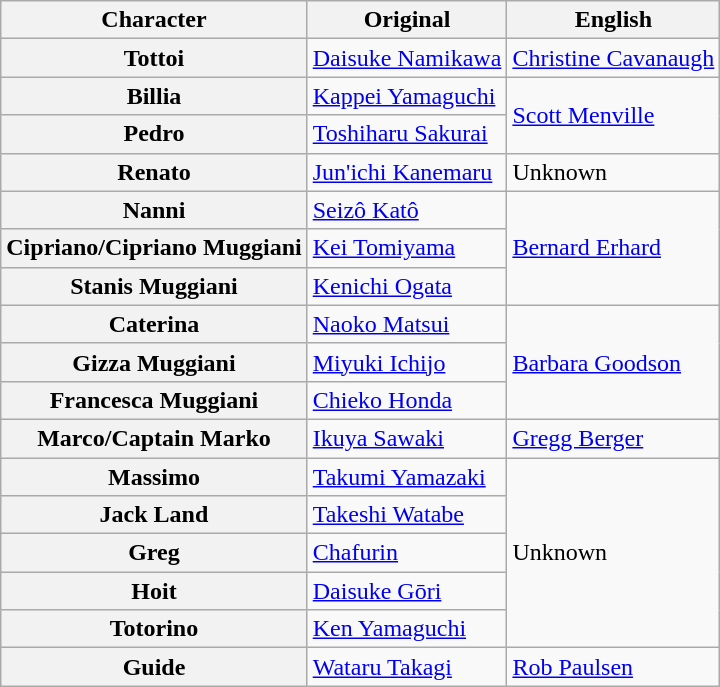<table class="wikitable">
<tr>
<th>Character</th>
<th>Original</th>
<th>English</th>
</tr>
<tr>
<th>Tottoi</th>
<td><a href='#'>Daisuke Namikawa</a></td>
<td><a href='#'>Christine Cavanaugh</a></td>
</tr>
<tr>
<th>Billia</th>
<td><a href='#'>Kappei Yamaguchi</a></td>
<td rowspan="2"><a href='#'>Scott Menville</a></td>
</tr>
<tr>
<th>Pedro</th>
<td><a href='#'>Toshiharu Sakurai</a></td>
</tr>
<tr>
<th>Renato</th>
<td><a href='#'>Jun'ichi Kanemaru</a></td>
<td>Unknown</td>
</tr>
<tr>
<th>Nanni</th>
<td><a href='#'>Seizô Katô</a></td>
<td rowspan="3"><a href='#'>Bernard Erhard</a></td>
</tr>
<tr>
<th>Cipriano/Cipriano Muggiani</th>
<td><a href='#'>Kei Tomiyama</a></td>
</tr>
<tr>
<th>Stanis Muggiani</th>
<td><a href='#'>Kenichi Ogata</a></td>
</tr>
<tr>
<th>Caterina</th>
<td><a href='#'>Naoko Matsui</a></td>
<td rowspan="3"><a href='#'>Barbara Goodson</a></td>
</tr>
<tr>
<th>Gizza Muggiani</th>
<td><a href='#'>Miyuki Ichijo</a></td>
</tr>
<tr>
<th>Francesca Muggiani</th>
<td><a href='#'>Chieko Honda</a></td>
</tr>
<tr>
<th>Marco/Captain Marko</th>
<td><a href='#'>Ikuya Sawaki</a></td>
<td><a href='#'>Gregg Berger</a></td>
</tr>
<tr>
<th>Massimo</th>
<td><a href='#'>Takumi Yamazaki</a></td>
<td rowspan="5">Unknown</td>
</tr>
<tr>
<th>Jack Land</th>
<td><a href='#'>Takeshi Watabe</a></td>
</tr>
<tr>
<th>Greg</th>
<td><a href='#'>Chafurin</a></td>
</tr>
<tr>
<th>Hoit</th>
<td><a href='#'>Daisuke Gōri</a></td>
</tr>
<tr>
<th>Totorino</th>
<td><a href='#'>Ken Yamaguchi</a></td>
</tr>
<tr>
<th>Guide</th>
<td><a href='#'>Wataru Takagi</a></td>
<td><a href='#'>Rob Paulsen</a></td>
</tr>
</table>
